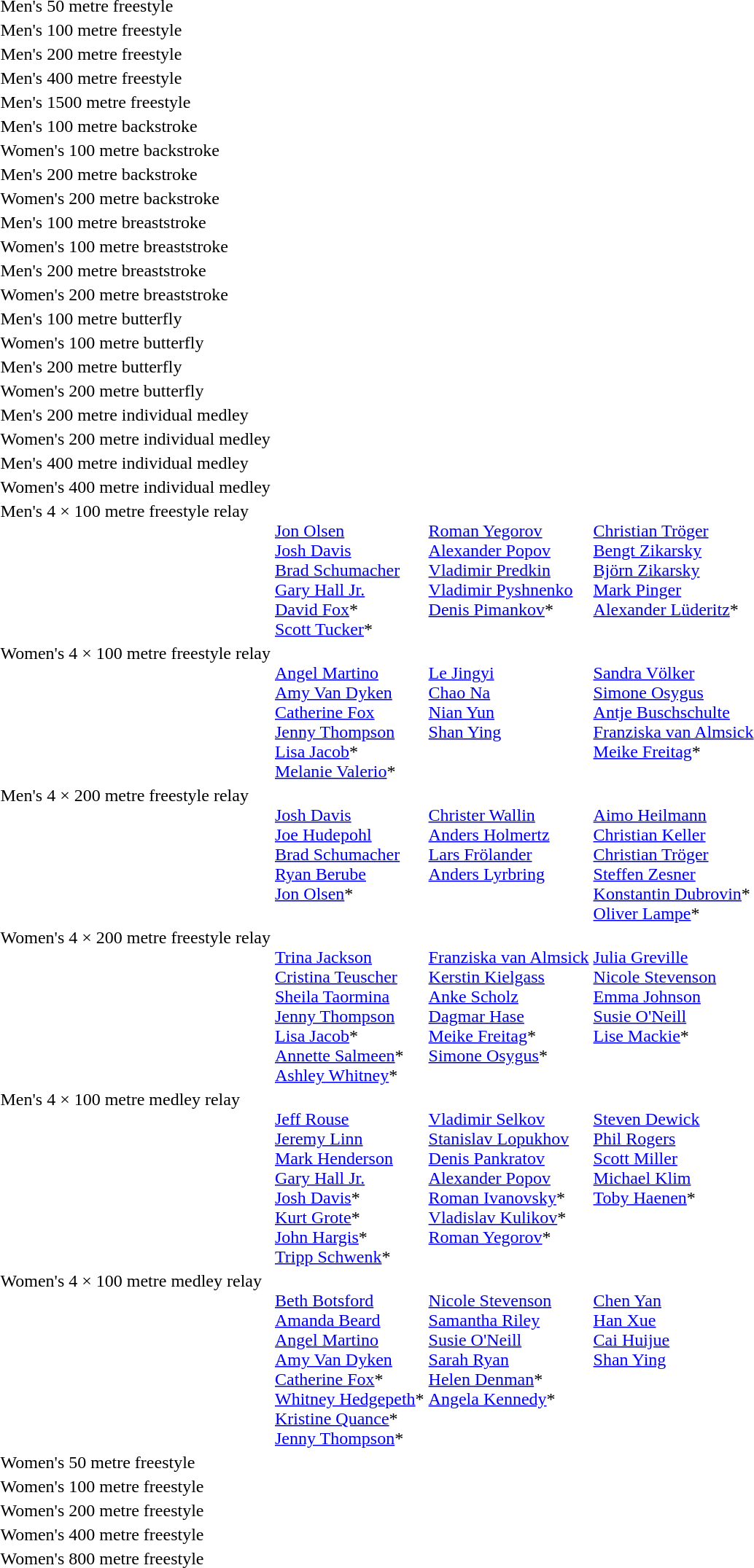<table>
<tr valign="top">
<td>Men's 50 metre freestyle<br></td>
<td></td>
<td></td>
<td></td>
</tr>
<tr valign="top">
<td>Men's 100 metre freestyle<br></td>
<td></td>
<td></td>
<td></td>
</tr>
<tr valign="top">
<td>Men's 200 metre freestyle<br></td>
<td></td>
<td></td>
<td></td>
</tr>
<tr valign="top">
<td>Men's 400 metre freestyle<br></td>
<td></td>
<td></td>
<td></td>
</tr>
<tr valign="top">
<td>Men's 1500 metre freestyle<br></td>
<td></td>
<td></td>
<td></td>
</tr>
<tr valign="top">
<td>Men's 100 metre backstroke<br></td>
<td></td>
<td></td>
<td></td>
</tr>
<tr valign="top">
<td>Women's 100 metre backstroke<br></td>
<td></td>
<td></td>
<td></td>
</tr>
<tr valign="top">
<td>Men's 200 metre backstroke<br></td>
<td></td>
<td></td>
<td></td>
</tr>
<tr valign="top">
<td>Women's 200 metre backstroke<br></td>
<td></td>
<td></td>
<td></td>
</tr>
<tr>
<td>Men's 100 metre breaststroke<br></td>
<td></td>
<td></td>
<td></td>
</tr>
<tr>
<td>Women's 100 metre breaststroke<br></td>
<td></td>
<td></td>
<td></td>
</tr>
<tr>
<td>Men's 200 metre breaststroke<br></td>
<td></td>
<td></td>
<td></td>
</tr>
<tr>
<td>Women's 200 metre breaststroke<br></td>
<td></td>
<td></td>
<td></td>
</tr>
<tr>
<td>Men's 100 metre butterfly<br></td>
<td></td>
<td></td>
<td></td>
</tr>
<tr>
<td>Women's 100 metre butterfly<br></td>
<td></td>
<td></td>
<td></td>
</tr>
<tr>
<td>Men's 200 metre butterfly<br></td>
<td></td>
<td></td>
<td></td>
</tr>
<tr>
<td>Women's 200 metre butterfly<br></td>
<td></td>
<td></td>
<td></td>
</tr>
<tr>
<td>Men's 200 metre individual medley<br></td>
<td></td>
<td></td>
<td></td>
</tr>
<tr>
<td>Women's 200 metre individual medley<br></td>
<td></td>
<td></td>
<td></td>
</tr>
<tr valign="top">
<td>Men's 400 metre individual medley<br></td>
<td></td>
<td></td>
<td></td>
</tr>
<tr valign="top">
<td>Women's 400 metre individual medley<br></td>
<td></td>
<td></td>
<td></td>
</tr>
<tr valign="top">
<td>Men's 4 × 100 metre freestyle relay<br></td>
<td valign=top><br> <a href='#'>Jon Olsen</a><br> <a href='#'>Josh Davis</a><br> <a href='#'>Brad Schumacher</a><br> <a href='#'>Gary Hall Jr.</a><br><a href='#'>David Fox</a>*<br><a href='#'>Scott Tucker</a>*</td>
<td valign=top><br> <a href='#'>Roman Yegorov</a><br> <a href='#'>Alexander Popov</a><br> <a href='#'>Vladimir Predkin</a><br> <a href='#'>Vladimir Pyshnenko</a><br><a href='#'>Denis Pimankov</a>*</td>
<td valign=top><br> <a href='#'>Christian Tröger</a><br> <a href='#'>Bengt Zikarsky</a><br> <a href='#'>Björn Zikarsky</a><br> <a href='#'>Mark Pinger</a><br><a href='#'>Alexander Lüderitz</a>*</td>
</tr>
<tr valign="top">
<td>Women's 4 × 100 metre freestyle relay<br></td>
<td valign=top><br> <a href='#'>Angel Martino</a><br> <a href='#'>Amy Van Dyken</a><br> <a href='#'>Catherine Fox</a><br> <a href='#'>Jenny Thompson</a><br><a href='#'>Lisa Jacob</a>*<br><a href='#'>Melanie Valerio</a>*</td>
<td valign=top><br> <a href='#'>Le Jingyi</a><br> <a href='#'>Chao Na</a><br> <a href='#'>Nian Yun</a><br> <a href='#'>Shan Ying</a></td>
<td valign=top><br> <a href='#'>Sandra Völker</a><br> <a href='#'>Simone Osygus</a><br> <a href='#'>Antje Buschschulte</a><br> <a href='#'>Franziska van Almsick</a><br><a href='#'>Meike Freitag</a>*</td>
</tr>
<tr valign="top">
<td>Men's 4 × 200 metre freestyle relay<br></td>
<td valign=top><br> <a href='#'>Josh Davis</a><br> <a href='#'>Joe Hudepohl</a><br> <a href='#'>Brad Schumacher</a><br> <a href='#'>Ryan Berube</a><br><a href='#'>Jon Olsen</a>*</td>
<td valign=top><br> <a href='#'>Christer Wallin</a><br> <a href='#'>Anders Holmertz</a><br> <a href='#'>Lars Frölander</a><br> <a href='#'>Anders Lyrbring</a></td>
<td valign=top><br> <a href='#'>Aimo Heilmann</a><br> <a href='#'>Christian Keller</a><br> <a href='#'>Christian Tröger</a><br> <a href='#'>Steffen Zesner</a><br><a href='#'>Konstantin Dubrovin</a>*<br><a href='#'>Oliver Lampe</a>*</td>
</tr>
<tr valign="top">
<td>Women's 4 × 200 metre freestyle relay<br></td>
<td valign=top><br> <a href='#'>Trina Jackson</a><br> <a href='#'>Cristina Teuscher</a><br> <a href='#'>Sheila Taormina</a><br> <a href='#'>Jenny Thompson</a><br><a href='#'>Lisa Jacob</a>*<br><a href='#'>Annette Salmeen</a>*<br><a href='#'>Ashley Whitney</a>*</td>
<td valign=top><br> <a href='#'>Franziska van Almsick</a><br> <a href='#'>Kerstin Kielgass</a><br> <a href='#'>Anke Scholz</a><br> <a href='#'>Dagmar Hase</a><br><a href='#'>Meike Freitag</a>*<br><a href='#'>Simone Osygus</a>*</td>
<td valign=top><br> <a href='#'>Julia Greville</a><br> <a href='#'>Nicole Stevenson</a><br> <a href='#'>Emma Johnson</a><br> <a href='#'>Susie O'Neill</a><br><a href='#'>Lise Mackie</a>*</td>
</tr>
<tr valign="top">
<td>Men's 4 × 100 metre medley relay<br></td>
<td valign=top><br> <a href='#'>Jeff Rouse</a><br> <a href='#'>Jeremy Linn</a><br> <a href='#'>Mark Henderson</a><br> <a href='#'>Gary Hall Jr.</a><br><a href='#'>Josh Davis</a>*<br><a href='#'>Kurt Grote</a>*<br><a href='#'>John Hargis</a>*<br><a href='#'>Tripp Schwenk</a>*</td>
<td valign=top><br> <a href='#'>Vladimir Selkov</a><br> <a href='#'>Stanislav Lopukhov</a><br> <a href='#'>Denis Pankratov</a><br> <a href='#'>Alexander Popov</a><br><a href='#'>Roman Ivanovsky</a>*<br><a href='#'>Vladislav Kulikov</a>*<br><a href='#'>Roman Yegorov</a>*</td>
<td valign=top><br> <a href='#'>Steven Dewick</a><br> <a href='#'>Phil Rogers</a><br> <a href='#'>Scott Miller</a><br> <a href='#'>Michael Klim</a><br><a href='#'>Toby Haenen</a>*</td>
</tr>
<tr valign="top">
<td>Women's 4 × 100 metre medley relay<br></td>
<td valign=top><br> <a href='#'>Beth Botsford</a><br> <a href='#'>Amanda Beard</a><br> <a href='#'>Angel Martino</a><br> <a href='#'>Amy Van Dyken</a><br><a href='#'>Catherine Fox</a>*<br><a href='#'>Whitney Hedgepeth</a>*<br><a href='#'>Kristine Quance</a>*<br><a href='#'>Jenny Thompson</a>*</td>
<td valign=top><br> <a href='#'>Nicole Stevenson</a><br> <a href='#'>Samantha Riley</a><br> <a href='#'>Susie O'Neill</a><br> <a href='#'>Sarah Ryan</a><br><a href='#'>Helen Denman</a>*<br><a href='#'>Angela Kennedy</a>*</td>
<td valign=top><br> <a href='#'>Chen Yan</a><br> <a href='#'>Han Xue</a><br> <a href='#'>Cai Huijue</a><br> <a href='#'>Shan Ying</a></td>
</tr>
<tr valign="top">
<td>Women's 50 metre freestyle<br></td>
<td></td>
<td></td>
<td></td>
</tr>
<tr valign="top">
<td>Women's 100 metre freestyle<br></td>
<td></td>
<td></td>
<td></td>
</tr>
<tr valign="top">
<td>Women's 200 metre freestyle<br></td>
<td></td>
<td></td>
<td></td>
</tr>
<tr valign="top">
<td>Women's 400 metre freestyle<br></td>
<td></td>
<td></td>
<td></td>
</tr>
<tr valign="top">
<td>Women's 800 metre freestyle<br></td>
<td></td>
<td></td>
<td></td>
</tr>
</table>
